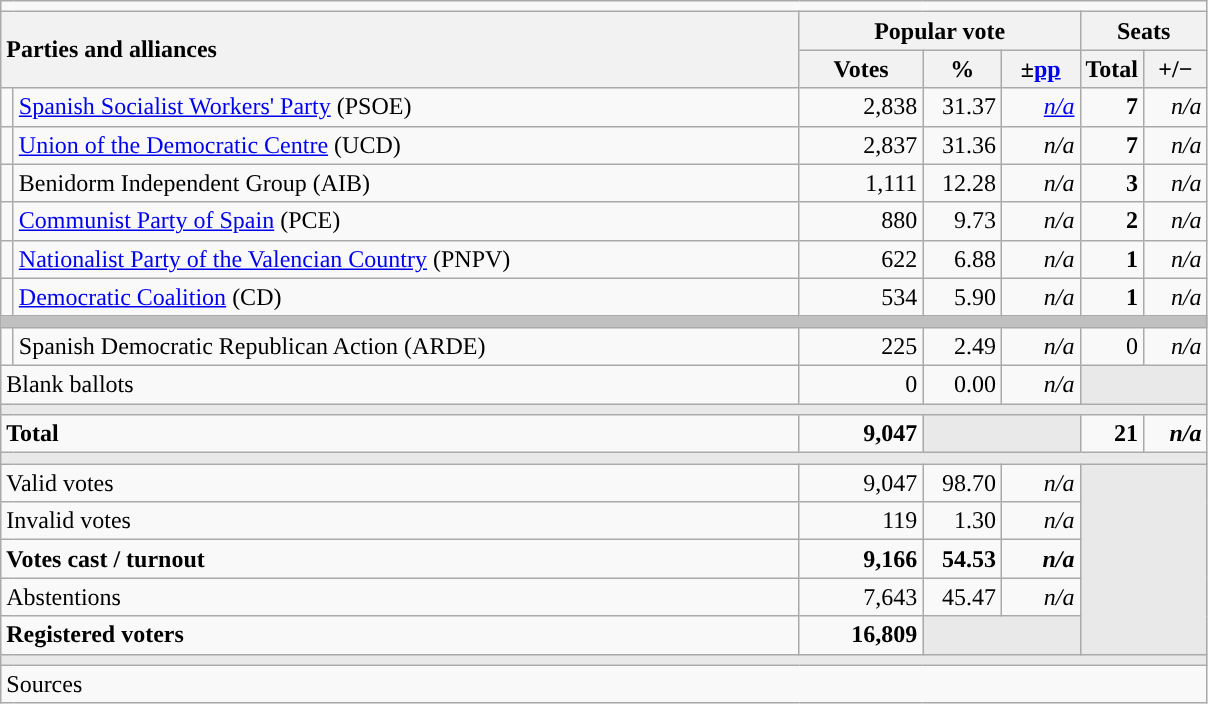<table class="wikitable" style="text-align:right;">
<tr>
<td colspan="7"></td>
</tr>
<tr>
<th style="text-align:left;" rowspan="2" colspan="2" width="525">Parties and alliances</th>
<th colspan="3">Popular vote</th>
<th colspan="2">Seats</th>
</tr>
<tr>
<th width="75">Votes</th>
<th width="45">%</th>
<th width="45">±<a href='#'>pp</a></th>
<th width="35">Total</th>
<th width="35">+/−</th>
</tr>
<tr>
<td width="1" style="color:inherit;background:"></td>
<td align="left"><a href='#'>Spanish Socialist Workers' Party</a> (PSOE)</td>
<td>2,838</td>
<td>31.37</td>
<td><em><a href='#'>n/a</a></em></td>
<td><strong>7</strong></td>
<td><em>n/a</em></td>
</tr>
<tr>
<td style="color:inherit;background:"></td>
<td align="left"><a href='#'>Union of the Democratic Centre</a> (UCD)</td>
<td>2,837</td>
<td>31.36</td>
<td><em>n/a</em></td>
<td><strong>7</strong></td>
<td><em>n/a</em></td>
</tr>
<tr>
<td style="color:inherit;background:"></td>
<td align="left">Benidorm Independent Group (AIB)</td>
<td>1,111</td>
<td>12.28</td>
<td><em>n/a</em></td>
<td><strong>3</strong></td>
<td><em>n/a</em></td>
</tr>
<tr>
<td style="color:inherit;background:"></td>
<td align="left"><a href='#'>Communist Party of Spain</a> (PCE)</td>
<td>880</td>
<td>9.73</td>
<td><em>n/a</em></td>
<td><strong>2</strong></td>
<td><em>n/a</em></td>
</tr>
<tr>
<td style="color:inherit;background:"></td>
<td align="left"><a href='#'>Nationalist Party of the Valencian Country</a> (PNPV)</td>
<td>622</td>
<td>6.88</td>
<td><em>n/a</em></td>
<td><strong>1</strong></td>
<td><em>n/a</em></td>
</tr>
<tr>
<td style="color:inherit;background:"></td>
<td align="left"><a href='#'>Democratic Coalition</a> (CD)</td>
<td>534</td>
<td>5.90</td>
<td><em>n/a</em></td>
<td><strong>1</strong></td>
<td><em>n/a</em></td>
</tr>
<tr>
<td colspan="7" bgcolor="#C0C0C0"></td>
</tr>
<tr>
<td style="color:inherit;background:"></td>
<td align="left">Spanish Democratic Republican Action (ARDE)</td>
<td>225</td>
<td>2.49</td>
<td><em>n/a</em></td>
<td>0</td>
<td><em>n/a</em></td>
</tr>
<tr>
<td align="left" colspan="2">Blank ballots</td>
<td>0</td>
<td>0.00</td>
<td><em>n/a</em></td>
<td bgcolor="#E9E9E9" colspan="2"></td>
</tr>
<tr>
<td colspan="7" bgcolor="#E9E9E9"></td>
</tr>
<tr style="font-weight:bold;">
<td align="left" colspan="2">Total</td>
<td>9,047</td>
<td bgcolor="#E9E9E9" colspan="2"></td>
<td>21</td>
<td><em>n/a</em></td>
</tr>
<tr>
<td colspan="7" bgcolor="#E9E9E9"></td>
</tr>
<tr>
<td align="left" colspan="2">Valid votes</td>
<td>9,047</td>
<td>98.70</td>
<td><em>n/a</em></td>
<td bgcolor="#E9E9E9" colspan="2" rowspan="5"></td>
</tr>
<tr>
<td align="left" colspan="2">Invalid votes</td>
<td>119</td>
<td>1.30</td>
<td><em>n/a</em></td>
</tr>
<tr style="font-weight:bold;">
<td align="left" colspan="2">Votes cast / turnout</td>
<td>9,166</td>
<td>54.53</td>
<td><em>n/a</em></td>
</tr>
<tr>
<td align="left" colspan="2">Abstentions</td>
<td>7,643</td>
<td>45.47</td>
<td><em>n/a</em></td>
</tr>
<tr style="font-weight:bold;">
<td align="left" colspan="2">Registered voters</td>
<td>16,809</td>
<td bgcolor="#E9E9E9" colspan="2"></td>
</tr>
<tr>
<td colspan="7" bgcolor="#E9E9E9"></td>
</tr>
<tr>
<td align="left" colspan="7">Sources</td>
</tr>
</table>
